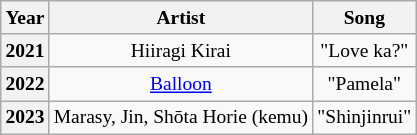<table class="wikitable mw-collapsible mw-collapsed" style="font-size:small; text-align:center">
<tr>
<th>Year</th>
<th>Artist</th>
<th>Song</th>
</tr>
<tr>
<th>2021</th>
<td>Hiiragi Kirai</td>
<td>"Love ka?"</td>
</tr>
<tr>
<th>2022</th>
<td><a href='#'>Balloon</a></td>
<td>"Pamela"</td>
</tr>
<tr>
<th>2023</th>
<td>Marasy, Jin, Shōta Horie (kemu)</td>
<td>"Shinjinrui"</td>
</tr>
</table>
